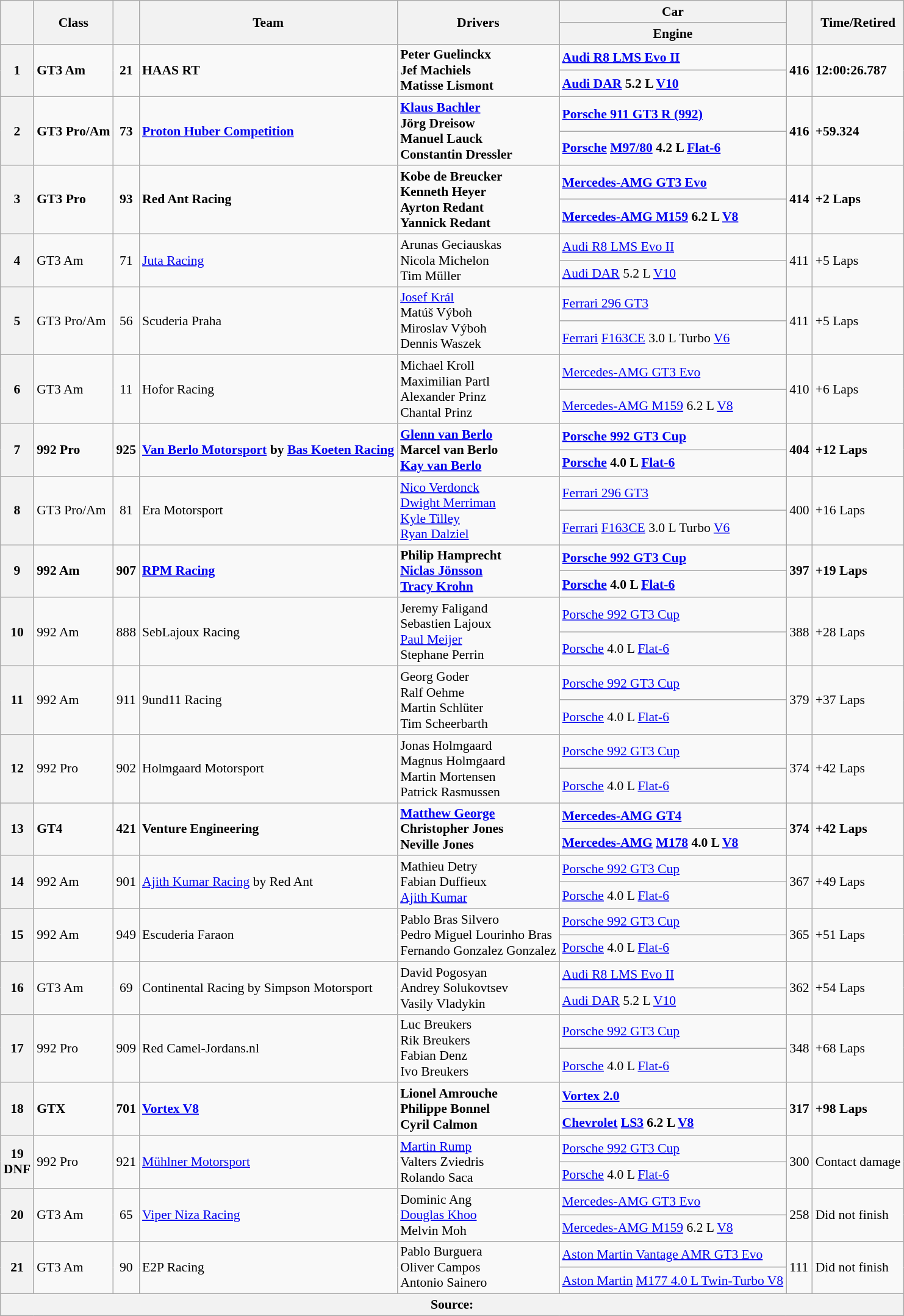<table class="wikitable" style="font-size:90%;">
<tr>
<th rowspan="2"></th>
<th rowspan="2">Class</th>
<th rowspan="2"></th>
<th rowspan="2">Team</th>
<th rowspan="2">Drivers</th>
<th>Car</th>
<th rowspan="2"></th>
<th rowspan="2">Time/Retired</th>
</tr>
<tr>
<th>Engine</th>
</tr>
<tr>
<th rowspan="2">1</th>
<td rowspan="2"><strong>GT3 Am</strong></td>
<td rowspan="2" align="center"><strong>21</strong></td>
<td rowspan="2"><strong> HAAS RT</strong></td>
<td rowspan="2"><strong> Peter Guelinckx<br> Jef Machiels<br> Matisse Lismont</strong></td>
<td><a href='#'><strong>Audi R8 LMS Evo II</strong></a></td>
<td rowspan="2"><strong>416</strong></td>
<td rowspan="2"><strong>12:00:26.787</strong></td>
</tr>
<tr>
<td><strong><a href='#'>Audi DAR</a> 5.2 L <a href='#'>V10</a></strong></td>
</tr>
<tr>
<th rowspan="2">2</th>
<td rowspan="2"><strong>GT3 Pro/Am</strong></td>
<td rowspan="2" align="center"><strong>73</strong></td>
<td rowspan="2"><strong> <a href='#'>Proton Huber Competition</a></strong></td>
<td rowspan="2"><strong> <a href='#'>Klaus Bachler</a><br> Jörg Dreisow<br> Manuel Lauck<br> Constantin Dressler</strong></td>
<td><a href='#'><strong>Porsche 911 GT3 R (992)</strong></a></td>
<td rowspan="2"><strong>416</strong></td>
<td rowspan="2"><strong>+59.324</strong></td>
</tr>
<tr>
<td><strong><a href='#'>Porsche</a> <a href='#'>M97/80</a> 4.2 L <a href='#'>Flat-6</a></strong></td>
</tr>
<tr>
<th rowspan="2">3</th>
<td rowspan="2"><strong>GT3 Pro</strong></td>
<td rowspan="2" align="center"><strong>93</strong></td>
<td rowspan="2"><strong> Red Ant Racing</strong></td>
<td rowspan="2"><strong> Kobe de Breucker<br> Kenneth Heyer<br> Ayrton Redant<br> Yannick Redant</strong></td>
<td><a href='#'><strong>Mercedes-AMG GT3 Evo</strong></a></td>
<td rowspan="2"><strong>414</strong></td>
<td rowspan="2"><strong>+2 Laps</strong></td>
</tr>
<tr>
<td><strong><a href='#'>Mercedes-AMG M159</a> 6.2 L <a href='#'>V8</a></strong></td>
</tr>
<tr>
<th rowspan="2">4</th>
<td rowspan="2">GT3 Am</td>
<td rowspan="2" align="center">71</td>
<td rowspan="2"> <a href='#'>Juta Racing</a></td>
<td rowspan="2"> Arunas Geciauskas<br> Nicola Michelon<br> Tim Müller</td>
<td><a href='#'>Audi R8 LMS Evo II</a></td>
<td rowspan="2">411</td>
<td rowspan="2">+5 Laps</td>
</tr>
<tr>
<td><a href='#'>Audi DAR</a> 5.2 L <a href='#'>V10</a></td>
</tr>
<tr>
<th rowspan="2">5</th>
<td rowspan="2">GT3 Pro/Am</td>
<td rowspan="2" align="center">56</td>
<td rowspan="2"> Scuderia Praha</td>
<td rowspan="2"> <a href='#'>Josef Král</a><br> Matúš Výboh<br> Miroslav Výboh<br> Dennis Waszek</td>
<td><a href='#'>Ferrari 296 GT3</a></td>
<td rowspan="2">411</td>
<td rowspan="2">+5 Laps</td>
</tr>
<tr>
<td><a href='#'>Ferrari</a> <a href='#'>F163CE</a> 3.0 L Turbo <a href='#'>V6</a></td>
</tr>
<tr>
<th rowspan="2">6</th>
<td rowspan="2">GT3 Am</td>
<td rowspan="2" align="center">11</td>
<td rowspan="2"> Hofor Racing</td>
<td rowspan="2"> Michael Kroll<br> Maximilian Partl<br> Alexander Prinz<br> Chantal Prinz</td>
<td><a href='#'>Mercedes-AMG GT3 Evo</a></td>
<td rowspan="2">410</td>
<td rowspan="2">+6 Laps</td>
</tr>
<tr>
<td><a href='#'>Mercedes-AMG M159</a> 6.2 L <a href='#'>V8</a></td>
</tr>
<tr>
<th rowspan="2">7</th>
<td rowspan="2"><strong>992 Pro</strong></td>
<td rowspan="2" align="center"><strong>925</strong></td>
<td rowspan="2"><strong> <a href='#'>Van Berlo Motorsport</a> by <a href='#'>Bas Koeten Racing</a></strong></td>
<td rowspan="2"><strong> <a href='#'>Glenn van Berlo</a><br> Marcel van Berlo<br> <a href='#'>Kay van Berlo</a></strong></td>
<td><a href='#'><strong>Porsche 992 GT3 Cup</strong></a></td>
<td rowspan="2"><strong>404</strong></td>
<td rowspan="2"><strong>+12 Laps</strong></td>
</tr>
<tr>
<td><strong><a href='#'>Porsche</a> 4.0 L <a href='#'>Flat-6</a></strong></td>
</tr>
<tr>
<th rowspan="2">8</th>
<td rowspan="2">GT3 Pro/Am</td>
<td rowspan="2" align="center">81</td>
<td rowspan="2"> Era Motorsport</td>
<td rowspan="2"> <a href='#'>Nico Verdonck</a><br> <a href='#'>Dwight Merriman</a><br> <a href='#'>Kyle Tilley</a><br> <a href='#'>Ryan Dalziel</a></td>
<td><a href='#'>Ferrari 296 GT3</a></td>
<td rowspan="2">400</td>
<td rowspan="2">+16 Laps</td>
</tr>
<tr>
<td><a href='#'>Ferrari</a> <a href='#'>F163CE</a> 3.0 L Turbo <a href='#'>V6</a></td>
</tr>
<tr>
<th rowspan="2">9</th>
<td rowspan="2"><strong>992 Am</strong></td>
<td rowspan="2" align="center"><strong>907</strong></td>
<td rowspan="2"><strong> <a href='#'>RPM Racing</a></strong></td>
<td rowspan="2"><strong> Philip Hamprecht<br> <a href='#'>Niclas Jönsson</a><br> <a href='#'>Tracy Krohn</a></strong></td>
<td><a href='#'><strong>Porsche 992 GT3 Cup</strong></a></td>
<td rowspan="2"><strong>397</strong></td>
<td rowspan="2"><strong>+19 Laps</strong></td>
</tr>
<tr>
<td><strong><a href='#'>Porsche</a> 4.0 L <a href='#'>Flat-6</a></strong></td>
</tr>
<tr>
<th rowspan="2">10</th>
<td rowspan="2">992 Am</td>
<td rowspan="2" align="center">888</td>
<td rowspan="2"> SebLajoux Racing</td>
<td rowspan="2"> Jeremy Faligand<br> Sebastien Lajoux<br> <a href='#'>Paul Meijer</a><br> Stephane Perrin</td>
<td><a href='#'>Porsche 992 GT3 Cup</a></td>
<td rowspan="2">388</td>
<td rowspan="2">+28 Laps</td>
</tr>
<tr>
<td><a href='#'>Porsche</a> 4.0 L <a href='#'>Flat-6</a></td>
</tr>
<tr>
<th rowspan="2">11</th>
<td rowspan="2">992 Am</td>
<td rowspan="2" align="center">911</td>
<td rowspan="2"> 9und11 Racing</td>
<td rowspan="2"> Georg Goder<br> Ralf Oehme<br> Martin Schlüter<br> Tim Scheerbarth</td>
<td><a href='#'>Porsche 992 GT3 Cup</a></td>
<td rowspan="2">379</td>
<td rowspan="2">+37 Laps</td>
</tr>
<tr>
<td><a href='#'>Porsche</a> 4.0 L <a href='#'>Flat-6</a></td>
</tr>
<tr>
<th rowspan="2">12</th>
<td rowspan="2">992 Pro</td>
<td rowspan="2" align="center">902</td>
<td rowspan="2"> Holmgaard Motorsport</td>
<td rowspan="2"> Jonas Holmgaard<br> Magnus Holmgaard<br> Martin Mortensen<br> Patrick Rasmussen</td>
<td><a href='#'>Porsche 992 GT3 Cup</a></td>
<td rowspan="2">374</td>
<td rowspan="2">+42 Laps</td>
</tr>
<tr>
<td><a href='#'>Porsche</a> 4.0 L <a href='#'>Flat-6</a></td>
</tr>
<tr>
<th rowspan="2">13</th>
<td rowspan="2"><strong>GT4</strong></td>
<td rowspan="2" align="center"><strong>421</strong></td>
<td rowspan="2"><strong> Venture Engineering</strong></td>
<td rowspan="2"><strong> <a href='#'>Matthew George</a><br> Christopher Jones<br> Neville Jones</strong></td>
<td><a href='#'><strong>Mercedes-AMG GT4</strong></a></td>
<td rowspan="2"><strong>374</strong></td>
<td rowspan="2"><strong>+42 Laps</strong></td>
</tr>
<tr>
<td><strong><a href='#'>Mercedes-AMG</a> <a href='#'>M178</a> 4.0 L <a href='#'>V8</a></strong></td>
</tr>
<tr>
<th rowspan="2">14</th>
<td rowspan="2">992 Am</td>
<td rowspan="2" align="center">901</td>
<td rowspan="2"> <a href='#'>Ajith Kumar Racing</a> by Red Ant</td>
<td rowspan="2"> Mathieu Detry<br> Fabian Duffieux<br> <a href='#'>Ajith Kumar</a></td>
<td><a href='#'>Porsche 992 GT3 Cup</a></td>
<td rowspan="2">367</td>
<td rowspan="2">+49 Laps</td>
</tr>
<tr>
<td><a href='#'>Porsche</a> 4.0 L <a href='#'>Flat-6</a></td>
</tr>
<tr>
<th rowspan="2">15</th>
<td rowspan="2">992 Am</td>
<td rowspan="2" align="center">949</td>
<td rowspan="2"> Escuderia Faraon</td>
<td rowspan="2"> Pablo Bras Silvero<br> Pedro Miguel Lourinho Bras<br> Fernando Gonzalez Gonzalez</td>
<td><a href='#'>Porsche 992 GT3 Cup</a></td>
<td rowspan="2">365</td>
<td rowspan="2">+51 Laps</td>
</tr>
<tr>
<td><a href='#'>Porsche</a> 4.0 L <a href='#'>Flat-6</a></td>
</tr>
<tr>
<th rowspan="2">16</th>
<td rowspan="2">GT3 Am</td>
<td rowspan="2" align="center">69</td>
<td rowspan="2"> Continental Racing by Simpson Motorsport</td>
<td rowspan="2"> David Pogosyan<br> Andrey Solukovtsev<br> Vasily Vladykin</td>
<td><a href='#'>Audi R8 LMS Evo II</a></td>
<td rowspan="2">362</td>
<td rowspan="2">+54 Laps</td>
</tr>
<tr>
<td><a href='#'>Audi DAR</a> 5.2 L <a href='#'>V10</a></td>
</tr>
<tr>
<th rowspan="2">17</th>
<td rowspan="2">992 Pro</td>
<td rowspan="2" align="center">909</td>
<td rowspan="2"> Red Camel-Jordans.nl</td>
<td rowspan="2"> Luc Breukers<br> Rik Breukers<br> Fabian Denz<br> Ivo Breukers</td>
<td><a href='#'>Porsche 992 GT3 Cup</a></td>
<td rowspan="2">348</td>
<td rowspan="2">+68 Laps</td>
</tr>
<tr>
<td><a href='#'>Porsche</a> 4.0 L <a href='#'>Flat-6</a></td>
</tr>
<tr>
<th rowspan="2">18</th>
<td rowspan="2"><strong>GTX</strong></td>
<td rowspan="2" align="center"><strong>701</strong></td>
<td rowspan="2"><strong> <a href='#'>Vortex V8</a></strong></td>
<td rowspan="2"><strong> Lionel Amrouche<br> Philippe Bonnel<br> Cyril Calmon</strong></td>
<td><a href='#'><strong>Vortex 2.0</strong></a></td>
<td rowspan="2"><strong>317</strong></td>
<td rowspan="2"><strong>+98 Laps</strong></td>
</tr>
<tr>
<td><strong><a href='#'>Chevrolet</a> <a href='#'>LS3</a> 6.2 L <a href='#'>V8</a></strong></td>
</tr>
<tr>
<th rowspan="2">19<br>DNF</th>
<td rowspan="2">992 Pro</td>
<td rowspan="2" align="center">921</td>
<td rowspan="2"> <a href='#'>Mühlner Motorsport</a></td>
<td rowspan="2"> <a href='#'>Martin Rump</a><br> Valters Zviedris<br> Rolando Saca</td>
<td><a href='#'>Porsche 992 GT3 Cup</a></td>
<td rowspan="2">300</td>
<td rowspan="2">Contact damage</td>
</tr>
<tr>
<td><a href='#'>Porsche</a> 4.0 L <a href='#'>Flat-6</a></td>
</tr>
<tr>
<th rowspan="2">20</th>
<td rowspan="2">GT3 Am</td>
<td rowspan="2" align="center">65</td>
<td rowspan="2"> <a href='#'>Viper Niza Racing</a></td>
<td rowspan="2"> Dominic Ang<br> <a href='#'>Douglas Khoo</a><br> Melvin Moh</td>
<td><a href='#'>Mercedes-AMG GT3 Evo</a></td>
<td rowspan="2">258</td>
<td rowspan="2">Did not finish</td>
</tr>
<tr>
<td><a href='#'>Mercedes-AMG M159</a> 6.2 L <a href='#'>V8</a></td>
</tr>
<tr>
<th rowspan="2">21</th>
<td rowspan="2">GT3 Am</td>
<td rowspan="2" align="center">90</td>
<td rowspan="2"> E2P Racing</td>
<td rowspan="2"> Pablo Burguera<br> Oliver Campos<br> Antonio Sainero</td>
<td><a href='#'>Aston Martin Vantage AMR GT3 Evo</a></td>
<td rowspan="2">111</td>
<td rowspan="2">Did not finish</td>
</tr>
<tr>
<td><a href='#'>Aston Martin</a> <a href='#'>M177 4.0 L Twin-Turbo V8</a></td>
</tr>
<tr>
<th colspan="8">Source:</th>
</tr>
</table>
